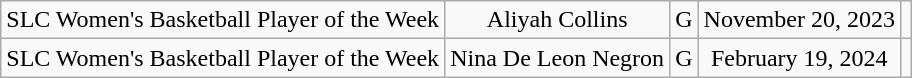<table class="wikitable" style="text-align: center;">
<tr align="center">
<td rowspan="1">SLC Women's Basketball Player of the Week</td>
<td>Aliyah Collins</td>
<td>G</td>
<td>November 20, 2023</td>
<td></td>
</tr>
<tr align="center">
<td rowspan="1">SLC Women's Basketball Player of the Week</td>
<td>Nina De Leon Negron</td>
<td>G</td>
<td>February 19, 2024</td>
<td></td>
</tr>
</table>
